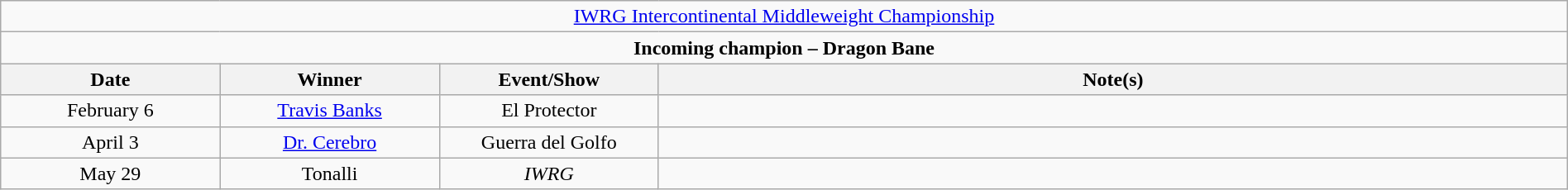<table class="wikitable" style="text-align:center; width:100%;">
<tr>
<td colspan="4" style="text-align: center;"><a href='#'>IWRG Intercontinental Middleweight Championship</a></td>
</tr>
<tr>
<td colspan="4" style="text-align: center;"><strong>Incoming champion – Dragon Bane</strong></td>
</tr>
<tr>
<th width=14%>Date</th>
<th width=14%>Winner</th>
<th width=14%>Event/Show</th>
<th width=58%>Note(s)</th>
</tr>
<tr>
<td>February 6</td>
<td><a href='#'>Travis Banks</a></td>
<td>El Protector</td>
<td></td>
</tr>
<tr>
<td>April 3</td>
<td><a href='#'>Dr. Cerebro</a></td>
<td>Guerra del Golfo</td>
<td></td>
</tr>
<tr>
<td>May 29</td>
<td>Tonalli</td>
<td><em>IWRG</em></td>
<td></td>
</tr>
</table>
